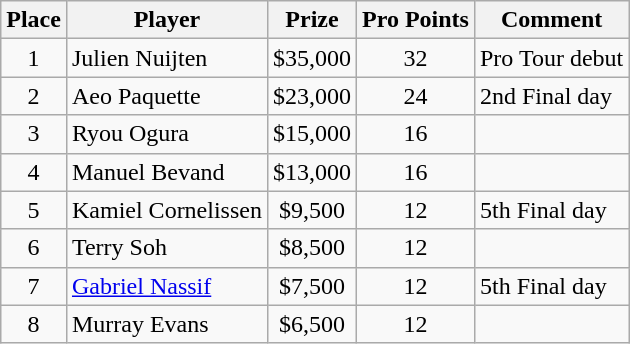<table class="wikitable">
<tr>
<th>Place</th>
<th>Player</th>
<th>Prize</th>
<th>Pro Points</th>
<th>Comment</th>
</tr>
<tr>
<td align=center>1</td>
<td> Julien Nuijten</td>
<td align=center>$35,000</td>
<td align=center>32</td>
<td>Pro Tour debut</td>
</tr>
<tr>
<td align=center>2</td>
<td> Aeo Paquette</td>
<td align=center>$23,000</td>
<td align=center>24</td>
<td>2nd Final day</td>
</tr>
<tr>
<td align=center>3</td>
<td> Ryou Ogura</td>
<td align=center>$15,000</td>
<td align=center>16</td>
<td></td>
</tr>
<tr>
<td align=center>4</td>
<td> Manuel Bevand</td>
<td align=center>$13,000</td>
<td align=center>16</td>
<td></td>
</tr>
<tr>
<td align=center>5</td>
<td> Kamiel Cornelissen</td>
<td align=center>$9,500</td>
<td align=center>12</td>
<td>5th Final day</td>
</tr>
<tr>
<td align=center>6</td>
<td> Terry Soh</td>
<td align=center>$8,500</td>
<td align=center>12</td>
<td></td>
</tr>
<tr>
<td align=center>7</td>
<td> <a href='#'>Gabriel Nassif</a></td>
<td align=center>$7,500</td>
<td align=center>12</td>
<td>5th Final day</td>
</tr>
<tr>
<td align=center>8</td>
<td> Murray Evans</td>
<td align=center>$6,500</td>
<td align=center>12</td>
<td></td>
</tr>
</table>
